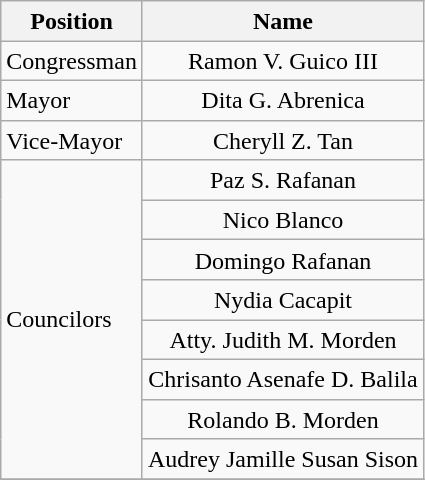<table class="wikitable" style="line-height:1.20em; font-size:100%;">
<tr>
<th>Position</th>
<th>Name</th>
</tr>
<tr>
<td>Congressman</td>
<td style="text-align:center;">Ramon V. Guico III</td>
</tr>
<tr>
<td>Mayor</td>
<td style="text-align:center;">Dita G. Abrenica</td>
</tr>
<tr>
<td>Vice-Mayor</td>
<td style="text-align:center;">Cheryll Z. Tan</td>
</tr>
<tr>
<td rowspan=8>Councilors</td>
<td style="text-align:center;">Paz S. Rafanan</td>
</tr>
<tr>
<td style="text-align:center;">Nico Blanco</td>
</tr>
<tr>
<td style="text-align:center;">Domingo Rafanan</td>
</tr>
<tr>
<td style="text-align:center;">Nydia Cacapit</td>
</tr>
<tr>
<td style="text-align:center;">Atty. Judith M. Morden</td>
</tr>
<tr>
<td style="text-align:center;">Chrisanto Asenafe D. Balila</td>
</tr>
<tr>
<td style="text-align:center;">Rolando B. Morden</td>
</tr>
<tr>
<td style="text-align:center;">Audrey Jamille Susan Sison</td>
</tr>
<tr>
</tr>
</table>
